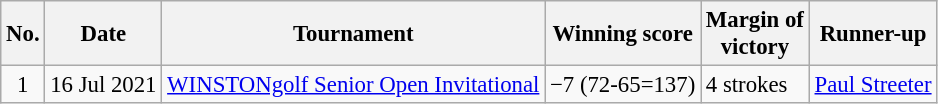<table class="wikitable" style="font-size:95%;">
<tr>
<th>No.</th>
<th>Date</th>
<th>Tournament</th>
<th>Winning score</th>
<th>Margin of<br>victory</th>
<th>Runner-up</th>
</tr>
<tr>
<td align=center>1</td>
<td align=right>16 Jul 2021</td>
<td><a href='#'>WINSTONgolf Senior Open Invitational</a></td>
<td>−7 (72-65=137)</td>
<td>4 strokes</td>
<td> <a href='#'>Paul Streeter</a></td>
</tr>
</table>
